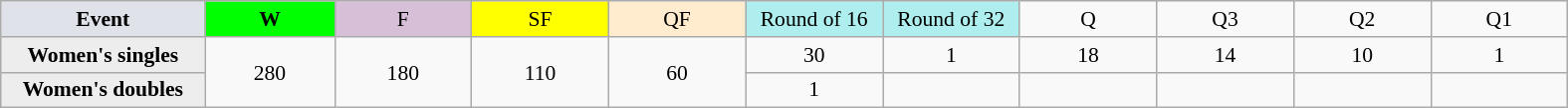<table class=wikitable style=font-size:90%;text-align:center>
<tr>
<td style="width:130px; background:#dfe2e9;"><strong>Event</strong></td>
<td style="width:80px; background:lime;"><strong>W</strong></td>
<td style="width:85px; background:thistle;">F</td>
<td style="width:85px; background:#ff0;">SF</td>
<td style="width:85px; background:#ffebcd;">QF</td>
<td style="width:85px; background:#afeeee;">Round of 16</td>
<td style="width:85px; background:#afeeee;">Round of 32</td>
<td width=85>Q</td>
<td width=85>Q3</td>
<td width=85>Q2</td>
<td width=85>Q1</td>
</tr>
<tr>
<th style="background:#ededed;">Women's singles</th>
<td rowspan=2>280</td>
<td rowspan=2>180</td>
<td rowspan=2>110</td>
<td rowspan=2>60</td>
<td>30</td>
<td>1</td>
<td>18</td>
<td>14</td>
<td>10</td>
<td>1</td>
</tr>
<tr>
<th style="background:#ededed;">Women's doubles</th>
<td>1</td>
<td></td>
<td></td>
<td></td>
<td></td>
<td></td>
</tr>
</table>
